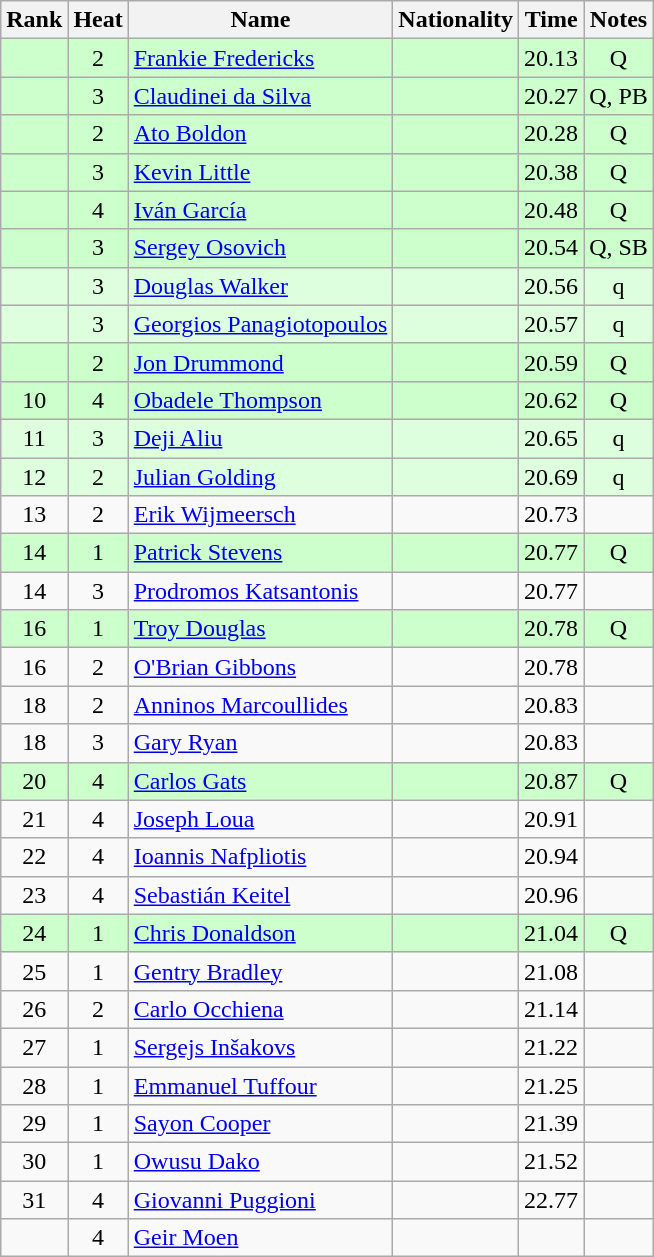<table class="wikitable sortable" style="text-align:center">
<tr>
<th>Rank</th>
<th>Heat</th>
<th>Name</th>
<th>Nationality</th>
<th>Time</th>
<th>Notes</th>
</tr>
<tr bgcolor=ccffcc>
<td></td>
<td>2</td>
<td align=left><a href='#'>Frankie Fredericks</a></td>
<td align=left></td>
<td>20.13</td>
<td>Q</td>
</tr>
<tr bgcolor=ccffcc>
<td></td>
<td>3</td>
<td align=left><a href='#'>Claudinei da Silva</a></td>
<td align=left></td>
<td>20.27</td>
<td>Q, PB</td>
</tr>
<tr bgcolor=ccffcc>
<td></td>
<td>2</td>
<td align=left><a href='#'>Ato Boldon</a></td>
<td align=left></td>
<td>20.28</td>
<td>Q</td>
</tr>
<tr bgcolor=ccffcc>
<td></td>
<td>3</td>
<td align=left><a href='#'>Kevin Little</a></td>
<td align=left></td>
<td>20.38</td>
<td>Q</td>
</tr>
<tr bgcolor=ccffcc>
<td></td>
<td>4</td>
<td align=left><a href='#'>Iván García</a></td>
<td align=left></td>
<td>20.48</td>
<td>Q</td>
</tr>
<tr bgcolor=ccffcc>
<td></td>
<td>3</td>
<td align=left><a href='#'>Sergey Osovich</a></td>
<td align=left></td>
<td>20.54</td>
<td>Q, SB</td>
</tr>
<tr bgcolor=ddffdd>
<td></td>
<td>3</td>
<td align=left><a href='#'>Douglas Walker</a></td>
<td align=left></td>
<td>20.56</td>
<td>q</td>
</tr>
<tr bgcolor=ddffdd>
<td></td>
<td>3</td>
<td align=left><a href='#'>Georgios Panagiotopoulos</a></td>
<td align=left></td>
<td>20.57</td>
<td>q</td>
</tr>
<tr bgcolor=ccffcc>
<td></td>
<td>2</td>
<td align=left><a href='#'>Jon Drummond</a></td>
<td align=left></td>
<td>20.59</td>
<td>Q</td>
</tr>
<tr bgcolor=ccffcc>
<td>10</td>
<td>4</td>
<td align=left><a href='#'>Obadele Thompson</a></td>
<td align=left></td>
<td>20.62</td>
<td>Q</td>
</tr>
<tr bgcolor=ddffdd>
<td>11</td>
<td>3</td>
<td align=left><a href='#'>Deji Aliu</a></td>
<td align=left></td>
<td>20.65</td>
<td>q</td>
</tr>
<tr bgcolor=ddffdd>
<td>12</td>
<td>2</td>
<td align=left><a href='#'>Julian Golding</a></td>
<td align=left></td>
<td>20.69</td>
<td>q</td>
</tr>
<tr>
<td>13</td>
<td>2</td>
<td align=left><a href='#'>Erik Wijmeersch</a></td>
<td align=left></td>
<td>20.73</td>
<td></td>
</tr>
<tr bgcolor=ccffcc>
<td>14</td>
<td>1</td>
<td align=left><a href='#'>Patrick Stevens</a></td>
<td align=left></td>
<td>20.77</td>
<td>Q</td>
</tr>
<tr>
<td>14</td>
<td>3</td>
<td align=left><a href='#'>Prodromos Katsantonis</a></td>
<td align=left></td>
<td>20.77</td>
<td></td>
</tr>
<tr bgcolor=ccffcc>
<td>16</td>
<td>1</td>
<td align=left><a href='#'>Troy Douglas</a></td>
<td align=left></td>
<td>20.78</td>
<td>Q</td>
</tr>
<tr>
<td>16</td>
<td>2</td>
<td align=left><a href='#'>O'Brian Gibbons</a></td>
<td align=left></td>
<td>20.78</td>
<td></td>
</tr>
<tr>
<td>18</td>
<td>2</td>
<td align=left><a href='#'>Anninos Marcoullides</a></td>
<td align=left></td>
<td>20.83</td>
<td></td>
</tr>
<tr>
<td>18</td>
<td>3</td>
<td align=left><a href='#'>Gary Ryan</a></td>
<td align=left></td>
<td>20.83</td>
<td></td>
</tr>
<tr bgcolor=ccffcc>
<td>20</td>
<td>4</td>
<td align=left><a href='#'>Carlos Gats</a></td>
<td align=left></td>
<td>20.87</td>
<td>Q</td>
</tr>
<tr>
<td>21</td>
<td>4</td>
<td align=left><a href='#'>Joseph Loua</a></td>
<td align=left></td>
<td>20.91</td>
<td></td>
</tr>
<tr>
<td>22</td>
<td>4</td>
<td align=left><a href='#'>Ioannis Nafpliotis</a></td>
<td align=left></td>
<td>20.94</td>
<td></td>
</tr>
<tr>
<td>23</td>
<td>4</td>
<td align=left><a href='#'>Sebastián Keitel</a></td>
<td align=left></td>
<td>20.96</td>
<td></td>
</tr>
<tr bgcolor=ccffcc>
<td>24</td>
<td>1</td>
<td align=left><a href='#'>Chris Donaldson</a></td>
<td align=left></td>
<td>21.04</td>
<td>Q</td>
</tr>
<tr>
<td>25</td>
<td>1</td>
<td align=left><a href='#'>Gentry Bradley</a></td>
<td align=left></td>
<td>21.08</td>
<td></td>
</tr>
<tr>
<td>26</td>
<td>2</td>
<td align=left><a href='#'>Carlo Occhiena</a></td>
<td align=left></td>
<td>21.14</td>
<td></td>
</tr>
<tr>
<td>27</td>
<td>1</td>
<td align=left><a href='#'>Sergejs Inšakovs</a></td>
<td align=left></td>
<td>21.22</td>
<td></td>
</tr>
<tr>
<td>28</td>
<td>1</td>
<td align=left><a href='#'>Emmanuel Tuffour</a></td>
<td align=left></td>
<td>21.25</td>
<td></td>
</tr>
<tr>
<td>29</td>
<td>1</td>
<td align=left><a href='#'>Sayon Cooper</a></td>
<td align=left></td>
<td>21.39</td>
<td></td>
</tr>
<tr>
<td>30</td>
<td>1</td>
<td align=left><a href='#'>Owusu Dako</a></td>
<td align=left></td>
<td>21.52</td>
<td></td>
</tr>
<tr>
<td>31</td>
<td>4</td>
<td align=left><a href='#'>Giovanni Puggioni</a></td>
<td align=left></td>
<td>22.77</td>
<td></td>
</tr>
<tr>
<td></td>
<td>4</td>
<td align=left><a href='#'>Geir Moen</a></td>
<td align=left></td>
<td></td>
<td></td>
</tr>
</table>
